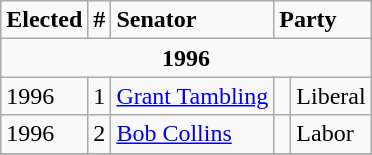<table class="wikitable floatright">
<tr>
<td><strong>Elected</strong></td>
<td><strong>#</strong></td>
<td><strong>Senator</strong></td>
<td colspan="2"><strong>Party</strong></td>
</tr>
<tr>
<td style="text-align:center;" colspan="5"><strong>1996</strong></td>
</tr>
<tr>
<td>1996</td>
<td>1</td>
<td><a href='#'>Grant Tambling</a></td>
<td> </td>
<td>Liberal</td>
</tr>
<tr>
<td>1996</td>
<td>2</td>
<td><a href='#'>Bob Collins</a></td>
<td> </td>
<td>Labor</td>
</tr>
<tr>
</tr>
</table>
